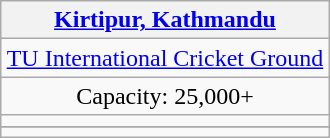<table class="wikitable" style="text-align:center;margin:auto">
<tr>
<th><a href='#'>Kirtipur, Kathmandu</a></th>
</tr>
<tr>
<td><a href='#'>TU International Cricket Ground</a></td>
</tr>
<tr>
<td>Capacity: 25,000+</td>
</tr>
<tr>
<td></td>
</tr>
<tr>
</tr>
<tr style="border:0 solid #777; text-align: center;">
<td></td>
</tr>
</table>
